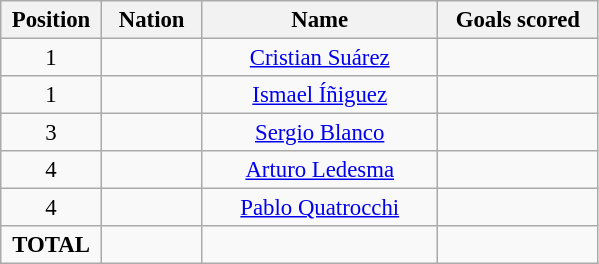<table class="wikitable" style="font-size: 95%; text-align: center;">
<tr>
<th width=60>Position</th>
<th width=60>Nation</th>
<th width=150>Name</th>
<th width=100>Goals scored</th>
</tr>
<tr>
<td>1</td>
<td></td>
<td><a href='#'>Cristian Suárez</a></td>
<td></td>
</tr>
<tr>
<td>1</td>
<td></td>
<td><a href='#'>Ismael Íñiguez</a></td>
<td></td>
</tr>
<tr>
<td>3</td>
<td></td>
<td><a href='#'>Sergio Blanco</a></td>
<td></td>
</tr>
<tr>
<td>4</td>
<td></td>
<td><a href='#'>Arturo Ledesma</a></td>
<td></td>
</tr>
<tr>
<td>4</td>
<td></td>
<td><a href='#'>Pablo Quatrocchi</a></td>
<td></td>
</tr>
<tr>
<td><strong>TOTAL</strong></td>
<td></td>
<td></td>
<td></td>
</tr>
</table>
